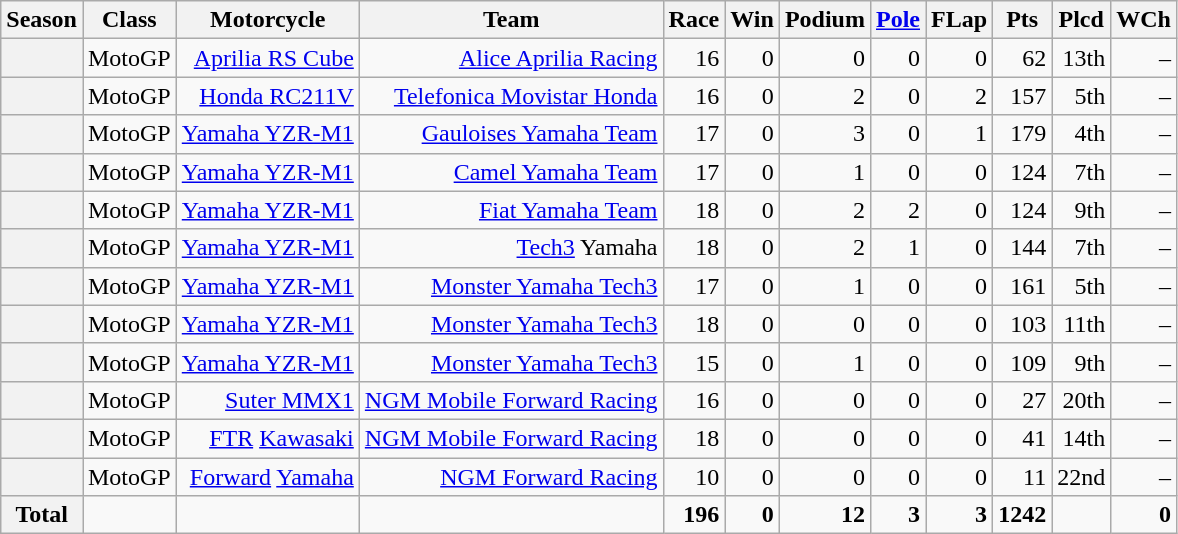<table class="wikitable">
<tr>
<th>Season</th>
<th>Class</th>
<th>Motorcycle</th>
<th>Team</th>
<th>Race</th>
<th>Win</th>
<th>Podium</th>
<th><a href='#'>Pole</a></th>
<th>FLap</th>
<th>Pts</th>
<th>Plcd</th>
<th>WCh</th>
</tr>
<tr align="right">
<th></th>
<td>MotoGP</td>
<td><a href='#'>Aprilia RS Cube</a></td>
<td><a href='#'>Alice Aprilia Racing</a></td>
<td>16</td>
<td>0</td>
<td>0</td>
<td>0</td>
<td>0</td>
<td>62</td>
<td>13th</td>
<td> –</td>
</tr>
<tr align="right">
<th></th>
<td>MotoGP</td>
<td><a href='#'>Honda RC211V</a></td>
<td><a href='#'>Telefonica Movistar Honda</a></td>
<td>16</td>
<td>0</td>
<td>2</td>
<td>0</td>
<td>2</td>
<td>157</td>
<td>5th</td>
<td> –</td>
</tr>
<tr align="right">
<th></th>
<td>MotoGP</td>
<td><a href='#'>Yamaha YZR-M1</a></td>
<td><a href='#'>Gauloises Yamaha Team</a></td>
<td>17</td>
<td>0</td>
<td>3</td>
<td>0</td>
<td>1</td>
<td>179</td>
<td>4th</td>
<td> –</td>
</tr>
<tr align="right">
<th></th>
<td>MotoGP</td>
<td><a href='#'>Yamaha YZR-M1</a></td>
<td><a href='#'>Camel Yamaha Team</a></td>
<td>17</td>
<td>0</td>
<td>1</td>
<td>0</td>
<td>0</td>
<td>124</td>
<td>7th</td>
<td> –</td>
</tr>
<tr align="right">
<th></th>
<td>MotoGP</td>
<td><a href='#'>Yamaha YZR-M1</a></td>
<td><a href='#'>Fiat Yamaha Team</a></td>
<td>18</td>
<td>0</td>
<td>2</td>
<td>2</td>
<td>0</td>
<td>124</td>
<td>9th</td>
<td> –</td>
</tr>
<tr align="right">
<th></th>
<td>MotoGP</td>
<td><a href='#'>Yamaha YZR-M1</a></td>
<td><a href='#'>Tech3</a> Yamaha</td>
<td>18</td>
<td>0</td>
<td>2</td>
<td>1</td>
<td>0</td>
<td>144</td>
<td>7th</td>
<td> –</td>
</tr>
<tr align="right">
<th></th>
<td>MotoGP</td>
<td><a href='#'>Yamaha YZR-M1</a></td>
<td><a href='#'>Monster Yamaha Tech3</a></td>
<td>17</td>
<td>0</td>
<td>1</td>
<td>0</td>
<td>0</td>
<td>161</td>
<td>5th</td>
<td> –</td>
</tr>
<tr align="right">
<th></th>
<td>MotoGP</td>
<td><a href='#'>Yamaha YZR-M1</a></td>
<td><a href='#'>Monster Yamaha Tech3</a></td>
<td>18</td>
<td>0</td>
<td>0</td>
<td>0</td>
<td>0</td>
<td>103</td>
<td>11th</td>
<td> –</td>
</tr>
<tr align="right">
<th></th>
<td>MotoGP</td>
<td><a href='#'>Yamaha YZR-M1</a></td>
<td><a href='#'>Monster Yamaha Tech3</a></td>
<td>15</td>
<td>0</td>
<td>1</td>
<td>0</td>
<td>0</td>
<td>109</td>
<td>9th</td>
<td> –</td>
</tr>
<tr align="right">
<th></th>
<td>MotoGP</td>
<td><a href='#'>Suter MMX1</a></td>
<td><a href='#'>NGM Mobile Forward Racing</a></td>
<td>16</td>
<td>0</td>
<td>0</td>
<td>0</td>
<td>0</td>
<td>27</td>
<td>20th</td>
<td> –</td>
</tr>
<tr align="right">
<th></th>
<td>MotoGP</td>
<td><a href='#'>FTR</a> <a href='#'>Kawasaki</a></td>
<td><a href='#'>NGM Mobile Forward Racing</a></td>
<td>18</td>
<td>0</td>
<td>0</td>
<td>0</td>
<td>0</td>
<td>41</td>
<td>14th</td>
<td> –</td>
</tr>
<tr align="right">
<th></th>
<td>MotoGP</td>
<td><a href='#'>Forward</a> <a href='#'>Yamaha</a></td>
<td><a href='#'>NGM Forward Racing</a></td>
<td>10</td>
<td>0</td>
<td>0</td>
<td>0</td>
<td>0</td>
<td>11</td>
<td>22nd</td>
<td> –</td>
</tr>
<tr align="right">
<th>Total</th>
<td></td>
<td></td>
<td></td>
<td><strong>196</strong></td>
<td><strong>0</strong></td>
<td><strong>12</strong></td>
<td><strong>3</strong></td>
<td><strong>3</strong></td>
<td><strong>1242</strong></td>
<td></td>
<td><strong>0</strong></td>
</tr>
</table>
